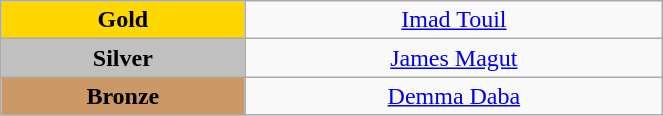<table class="wikitable" style="text-align:center; " width="35%">
<tr>
<td bgcolor="gold"><strong>Gold</strong></td>
<td><a href='#'>Imad Touil</a><br>  <small><em></em></small></td>
</tr>
<tr>
<td bgcolor="silver"><strong>Silver</strong></td>
<td><a href='#'>James Magut</a><br>  <small><em></em></small></td>
</tr>
<tr>
<td bgcolor="CC9966"><strong>Bronze</strong></td>
<td><a href='#'>Demma Daba</a><br>  <small><em></em></small></td>
</tr>
</table>
